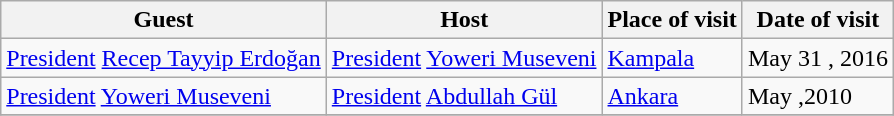<table class="wikitable" border="1">
<tr>
<th>Guest</th>
<th>Host</th>
<th>Place of visit</th>
<th>Date of visit</th>
</tr>
<tr>
<td> <a href='#'>President</a> <a href='#'>Recep Tayyip Erdoğan</a></td>
<td> <a href='#'>President</a> <a href='#'>Yoweri Museveni</a></td>
<td><a href='#'>Kampala</a></td>
<td>May 31 , 2016</td>
</tr>
<tr>
<td> <a href='#'>President</a> <a href='#'>Yoweri Museveni</a></td>
<td> <a href='#'>President</a> <a href='#'>Abdullah Gül</a></td>
<td><a href='#'>Ankara</a></td>
<td>May ,2010</td>
</tr>
<tr>
</tr>
</table>
